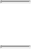<table style="text-align:center">
<tr>
<td colspan="6"><hr></td>
</tr>
<tr>
<td style="text-align:center; vertical-align:top;" colspan="2"></td>
<td style="text-align:center; vertical-align:top;" colspan="2"></td>
<td style="text-align:center; vertical-align:top;"  colspan="2"></td>
</tr>
<tr>
<td style="text-align:center; vertical-align:top;"></td>
<td style="text-align:center; vertical-align:top;"></td>
<td style="text-align:center; vertical-align:top;"></td>
<td style="text-align:center; vertical-align:top;"></td>
<td style="text-align:center; vertical-align:top;"></td>
<td style="text-align:center; vertical-align:top;"></td>
</tr>
<tr>
<td colspan="6"><hr></td>
</tr>
</table>
